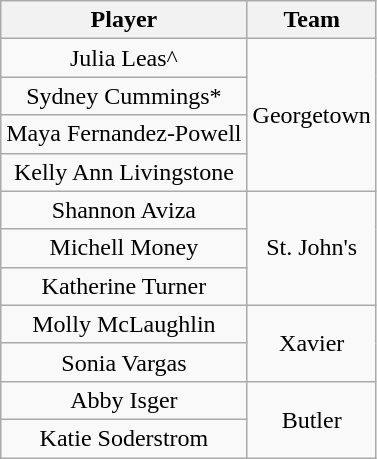<table class="wikitable" style="text-align: center;">
<tr>
<th>Player</th>
<th>Team</th>
</tr>
<tr>
<td>Julia Leas^</td>
<td rowspan=4>Georgetown</td>
</tr>
<tr>
<td>Sydney Cummings*</td>
</tr>
<tr>
<td>Maya Fernandez-Powell</td>
</tr>
<tr>
<td>Kelly Ann Livingstone</td>
</tr>
<tr>
<td>Shannon Aviza</td>
<td rowspan=3>St. John's</td>
</tr>
<tr>
<td>Michell Money</td>
</tr>
<tr>
<td>Katherine Turner</td>
</tr>
<tr>
<td>Molly McLaughlin</td>
<td rowspan=2>Xavier</td>
</tr>
<tr>
<td>Sonia Vargas</td>
</tr>
<tr>
<td>Abby Isger</td>
<td rowspan=2>Butler</td>
</tr>
<tr>
<td>Katie Soderstrom</td>
</tr>
</table>
